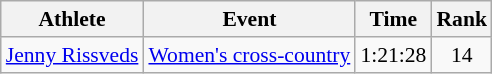<table class=wikitable style=font-size:90%;text-align:center>
<tr>
<th>Athlete</th>
<th>Event</th>
<th>Time</th>
<th>Rank</th>
</tr>
<tr>
<td align=left><a href='#'>Jenny Rissveds</a></td>
<td align=left><a href='#'>Women's cross-country</a></td>
<td>1:21:28</td>
<td>14</td>
</tr>
</table>
